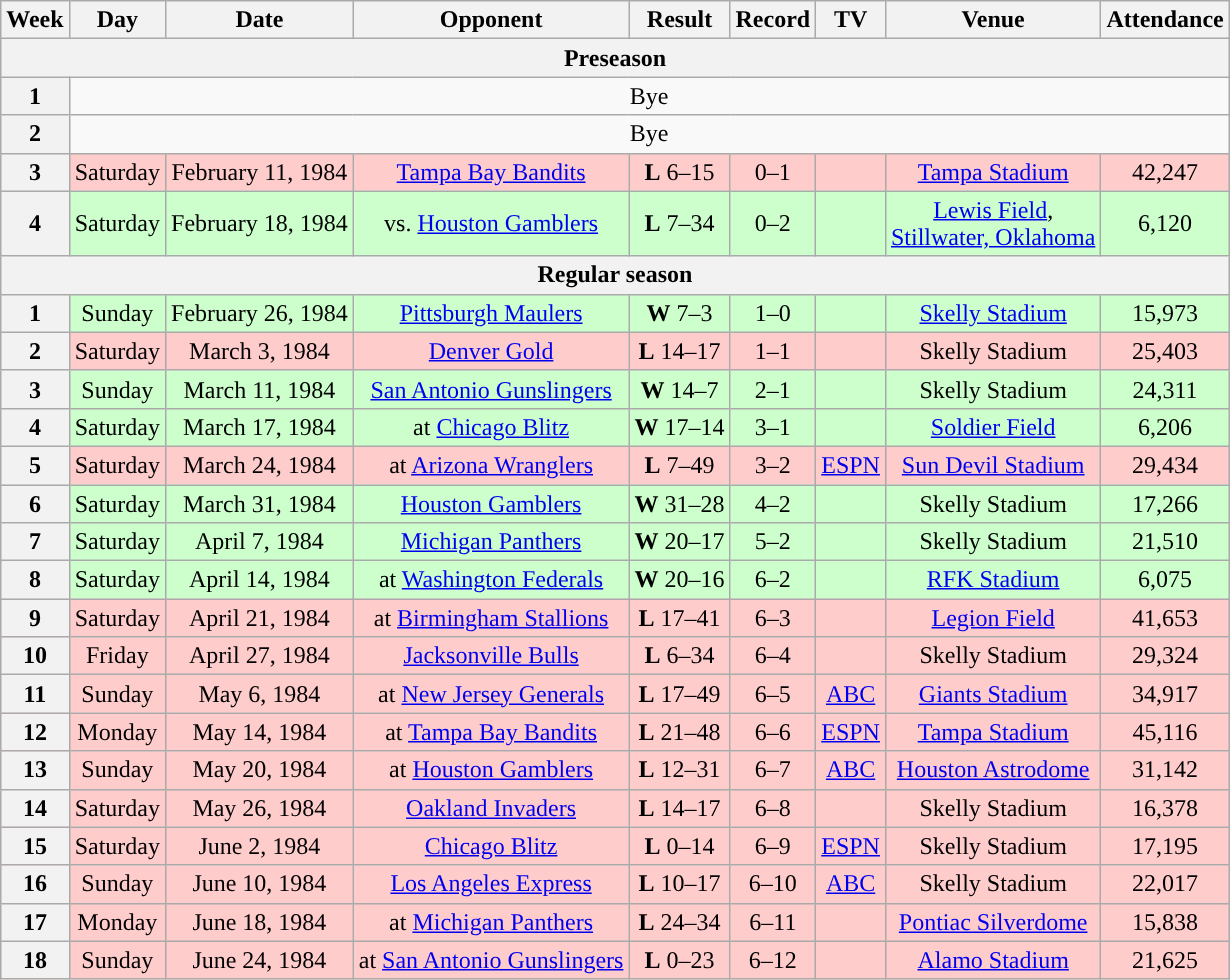<table class="wikitable" style="text-align:center">
<tr>
<th>Week</th>
<th>Day</th>
<th>Date</th>
<th>Opponent</th>
<th>Result</th>
<th>Record</th>
<th>TV</th>
<th>Venue</th>
<th>Attendance</th>
</tr>
<tr>
<th colspan="9">Preseason</th>
</tr>
<tr>
<th>1</th>
<td colspan=8>Bye</td>
</tr>
<tr>
<th>2</th>
<td colspan=8>Bye</td>
</tr>
<tr style="background:#fcc">
<th>3</th>
<td>Saturday</td>
<td>February 11, 1984</td>
<td><a href='#'>Tampa Bay Bandits</a></td>
<td><strong>L</strong> 6–15</td>
<td>0–1</td>
<td></td>
<td><a href='#'>Tampa Stadium</a></td>
<td>42,247</td>
</tr>
<tr style="background:#cfc">
<th>4</th>
<td>Saturday</td>
<td>February 18, 1984</td>
<td>vs. <a href='#'>Houston Gamblers</a></td>
<td><strong>L</strong> 7–34</td>
<td>0–2</td>
<td></td>
<td><a href='#'>Lewis Field</a>,<br><a href='#'>Stillwater, Oklahoma</a></td>
<td>6,120</td>
</tr>
<tr>
<th colspan="9">Regular season</th>
</tr>
<tr style="background:#cfc">
<th>1</th>
<td>Sunday</td>
<td>February 26, 1984</td>
<td><a href='#'>Pittsburgh Maulers</a></td>
<td><strong>W</strong> 7–3</td>
<td>1–0</td>
<td></td>
<td><a href='#'>Skelly Stadium</a></td>
<td>15,973</td>
</tr>
<tr style="background:#fcc">
<th>2</th>
<td>Saturday</td>
<td>March 3, 1984</td>
<td><a href='#'>Denver Gold</a></td>
<td><strong>L</strong> 14–17 </td>
<td>1–1</td>
<td></td>
<td>Skelly Stadium</td>
<td>25,403</td>
</tr>
<tr style="background:#cfc">
<th>3</th>
<td>Sunday</td>
<td>March 11, 1984</td>
<td><a href='#'>San Antonio Gunslingers</a></td>
<td><strong>W</strong> 14–7</td>
<td>2–1</td>
<td></td>
<td>Skelly Stadium</td>
<td>24,311</td>
</tr>
<tr style="background:#cfc">
<th>4</th>
<td>Saturday</td>
<td>March 17, 1984</td>
<td>at <a href='#'>Chicago Blitz</a></td>
<td><strong>W</strong> 17–14</td>
<td>3–1</td>
<td></td>
<td><a href='#'>Soldier Field</a></td>
<td>6,206</td>
</tr>
<tr style="background:#fcc">
<th>5</th>
<td>Saturday</td>
<td>March 24, 1984</td>
<td>at <a href='#'>Arizona Wranglers</a></td>
<td><strong>L</strong> 7–49</td>
<td>3–2</td>
<td><a href='#'>ESPN</a></td>
<td><a href='#'>Sun Devil Stadium</a></td>
<td>29,434</td>
</tr>
<tr style="background:#cfc">
<th>6</th>
<td>Saturday</td>
<td>March 31, 1984</td>
<td><a href='#'>Houston Gamblers</a></td>
<td><strong>W</strong> 31–28 </td>
<td>4–2</td>
<td></td>
<td>Skelly Stadium</td>
<td>17,266</td>
</tr>
<tr style="background:#cfc">
<th>7</th>
<td>Saturday</td>
<td>April 7, 1984</td>
<td><a href='#'>Michigan Panthers</a></td>
<td><strong>W</strong> 20–17</td>
<td>5–2</td>
<td></td>
<td>Skelly Stadium</td>
<td>21,510</td>
</tr>
<tr style="background:#cfc">
<th>8</th>
<td>Saturday</td>
<td>April 14, 1984</td>
<td>at <a href='#'>Washington Federals</a></td>
<td><strong>W</strong> 20–16</td>
<td>6–2</td>
<td></td>
<td><a href='#'>RFK Stadium</a></td>
<td>6,075</td>
</tr>
<tr style="background:#fcc">
<th>9</th>
<td>Saturday</td>
<td>April 21, 1984</td>
<td>at <a href='#'>Birmingham Stallions</a></td>
<td><strong>L</strong> 17–41</td>
<td>6–3</td>
<td></td>
<td><a href='#'>Legion Field</a></td>
<td>41,653</td>
</tr>
<tr style="background:#fcc">
<th>10</th>
<td>Friday</td>
<td>April 27, 1984</td>
<td><a href='#'>Jacksonville Bulls</a></td>
<td><strong>L</strong> 6–34</td>
<td>6–4</td>
<td></td>
<td>Skelly Stadium</td>
<td>29,324</td>
</tr>
<tr style="background:#fcc">
<th>11</th>
<td>Sunday</td>
<td>May 6, 1984</td>
<td>at <a href='#'>New Jersey Generals</a></td>
<td><strong>L</strong> 17–49</td>
<td>6–5</td>
<td><a href='#'>ABC</a></td>
<td><a href='#'>Giants Stadium</a></td>
<td>34,917</td>
</tr>
<tr style="background:#fcc">
<th>12</th>
<td>Monday</td>
<td>May 14, 1984</td>
<td>at <a href='#'>Tampa Bay Bandits</a></td>
<td><strong>L</strong> 21–48</td>
<td>6–6</td>
<td><a href='#'>ESPN</a></td>
<td><a href='#'>Tampa Stadium</a></td>
<td>45,116</td>
</tr>
<tr style="background:#fcc">
<th>13</th>
<td>Sunday</td>
<td>May 20, 1984</td>
<td>at <a href='#'>Houston Gamblers</a></td>
<td><strong>L</strong> 12–31</td>
<td>6–7</td>
<td><a href='#'>ABC</a></td>
<td><a href='#'>Houston Astrodome</a></td>
<td>31,142</td>
</tr>
<tr style="background:#fcc">
<th>14</th>
<td>Saturday</td>
<td>May 26, 1984</td>
<td><a href='#'>Oakland Invaders</a></td>
<td><strong>L</strong> 14–17</td>
<td>6–8</td>
<td></td>
<td>Skelly Stadium</td>
<td>16,378</td>
</tr>
<tr style="background:#fcc">
<th>15</th>
<td>Saturday</td>
<td>June 2, 1984</td>
<td><a href='#'>Chicago Blitz</a></td>
<td><strong>L</strong> 0–14</td>
<td>6–9</td>
<td><a href='#'>ESPN</a></td>
<td>Skelly Stadium</td>
<td>17,195</td>
</tr>
<tr style="background:#fcc">
<th>16</th>
<td>Sunday</td>
<td>June 10, 1984</td>
<td><a href='#'>Los Angeles Express</a></td>
<td><strong>L</strong> 10–17</td>
<td>6–10</td>
<td><a href='#'>ABC</a></td>
<td>Skelly Stadium</td>
<td>22,017</td>
</tr>
<tr style="background:#fcc">
<th>17</th>
<td>Monday</td>
<td>June 18, 1984</td>
<td>at <a href='#'>Michigan Panthers</a></td>
<td><strong>L</strong> 24–34</td>
<td>6–11</td>
<td></td>
<td><a href='#'>Pontiac Silverdome</a></td>
<td>15,838</td>
</tr>
<tr style="background:#fcc">
<th>18</th>
<td>Sunday</td>
<td>June 24, 1984</td>
<td>at <a href='#'>San Antonio Gunslingers</a></td>
<td><strong>L</strong> 0–23</td>
<td>6–12</td>
<td></td>
<td><a href='#'>Alamo Stadium</a></td>
<td>21,625</td>
</tr>
</table>
